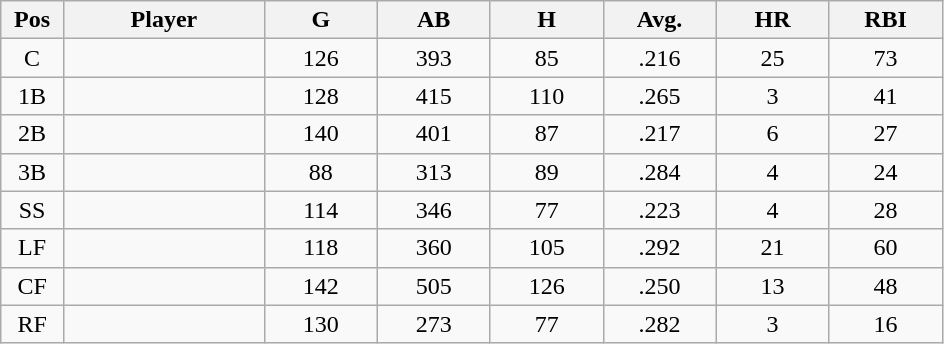<table class="wikitable sortable">
<tr>
<th bgcolor="#DDDDFF" width="5%">Pos</th>
<th bgcolor="#DDDDFF" width="16%">Player</th>
<th bgcolor="#DDDDFF" width="9%">G</th>
<th bgcolor="#DDDDFF" width="9%">AB</th>
<th bgcolor="#DDDDFF" width="9%">H</th>
<th bgcolor="#DDDDFF" width="9%">Avg.</th>
<th bgcolor="#DDDDFF" width="9%">HR</th>
<th bgcolor="#DDDDFF" width="9%">RBI</th>
</tr>
<tr align="center">
<td>C</td>
<td></td>
<td>126</td>
<td>393</td>
<td>85</td>
<td>.216</td>
<td>25</td>
<td>73</td>
</tr>
<tr align="center">
<td>1B</td>
<td></td>
<td>128</td>
<td>415</td>
<td>110</td>
<td>.265</td>
<td>3</td>
<td>41</td>
</tr>
<tr align="center">
<td>2B</td>
<td></td>
<td>140</td>
<td>401</td>
<td>87</td>
<td>.217</td>
<td>6</td>
<td>27</td>
</tr>
<tr align="center">
<td>3B</td>
<td></td>
<td>88</td>
<td>313</td>
<td>89</td>
<td>.284</td>
<td>4</td>
<td>24</td>
</tr>
<tr align="center">
<td>SS</td>
<td></td>
<td>114</td>
<td>346</td>
<td>77</td>
<td>.223</td>
<td>4</td>
<td>28</td>
</tr>
<tr align="center">
<td>LF</td>
<td></td>
<td>118</td>
<td>360</td>
<td>105</td>
<td>.292</td>
<td>21</td>
<td>60</td>
</tr>
<tr align="center">
<td>CF</td>
<td></td>
<td>142</td>
<td>505</td>
<td>126</td>
<td>.250</td>
<td>13</td>
<td>48</td>
</tr>
<tr align="center">
<td>RF</td>
<td></td>
<td>130</td>
<td>273</td>
<td>77</td>
<td>.282</td>
<td>3</td>
<td>16</td>
</tr>
</table>
